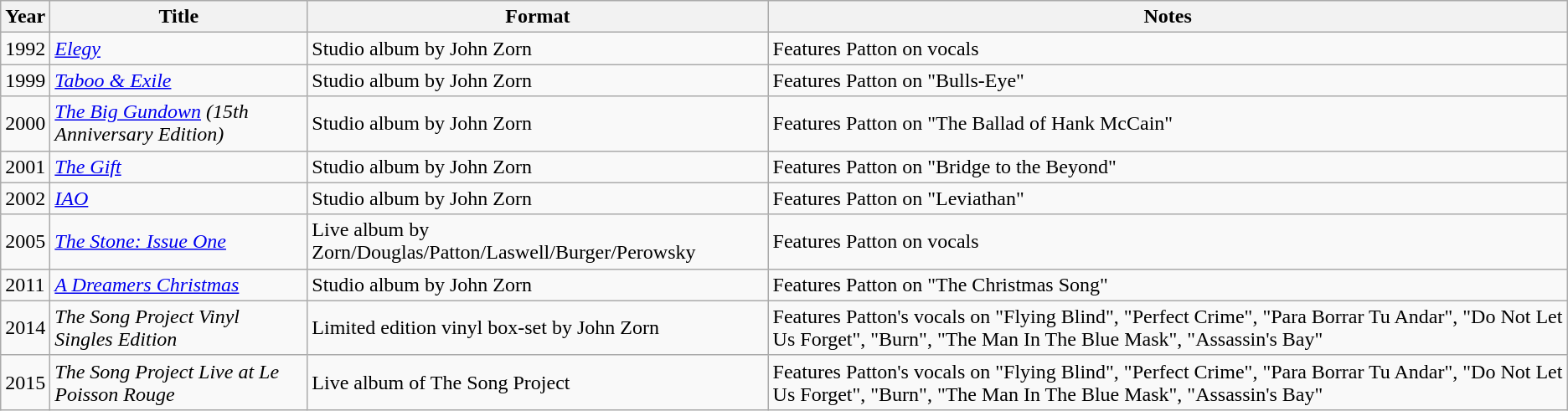<table class="wikitable">
<tr>
<th>Year</th>
<th>Title</th>
<th>Format</th>
<th>Notes</th>
</tr>
<tr>
<td>1992</td>
<td><em><a href='#'>Elegy</a></em></td>
<td>Studio album by John Zorn</td>
<td>Features Patton on vocals</td>
</tr>
<tr>
<td>1999</td>
<td><em><a href='#'>Taboo & Exile</a></em></td>
<td>Studio album by John Zorn</td>
<td>Features Patton on "Bulls-Eye"</td>
</tr>
<tr>
<td>2000</td>
<td><em><a href='#'>The Big Gundown</a> (15th Anniversary Edition)</em></td>
<td>Studio album by John Zorn</td>
<td>Features Patton on "The Ballad of Hank McCain"</td>
</tr>
<tr>
<td>2001</td>
<td><em><a href='#'>The Gift</a></em></td>
<td>Studio album by John Zorn</td>
<td>Features Patton on "Bridge to the Beyond"</td>
</tr>
<tr>
<td>2002</td>
<td><em><a href='#'>IAO</a></em></td>
<td>Studio album by John Zorn</td>
<td>Features Patton on "Leviathan"</td>
</tr>
<tr>
<td>2005</td>
<td><em><a href='#'>The Stone: Issue One</a></em></td>
<td>Live album by Zorn/Douglas/Patton/Laswell/Burger/Perowsky</td>
<td>Features Patton on vocals</td>
</tr>
<tr>
<td>2011</td>
<td><em><a href='#'>A Dreamers Christmas</a></em></td>
<td>Studio album by John Zorn</td>
<td>Features Patton on "The Christmas Song"</td>
</tr>
<tr>
<td>2014</td>
<td><em>The Song Project Vinyl Singles Edition</em></td>
<td>Limited edition vinyl box-set by John Zorn</td>
<td>Features Patton's vocals on "Flying Blind", "Perfect Crime", "Para Borrar Tu Andar", "Do Not Let Us Forget", "Burn", "The Man In The Blue Mask", "Assassin's Bay"</td>
</tr>
<tr>
<td>2015</td>
<td><em>The Song Project Live at Le Poisson Rouge</em></td>
<td>Live album of The Song Project</td>
<td>Features Patton's vocals on "Flying Blind", "Perfect Crime", "Para Borrar Tu Andar", "Do Not Let Us Forget", "Burn", "The Man In The Blue Mask", "Assassin's Bay"</td>
</tr>
</table>
